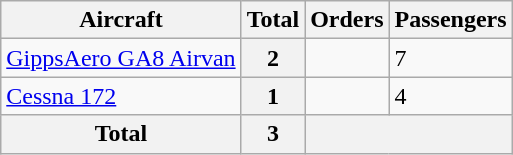<table class="wikitable">
<tr>
<th>Aircraft</th>
<th>Total</th>
<th>Orders</th>
<th>Passengers</th>
</tr>
<tr>
<td><a href='#'>GippsAero GA8 Airvan</a></td>
<th>2</th>
<td></td>
<td>7</td>
</tr>
<tr>
<td><a href='#'>Cessna 172</a></td>
<th>1</th>
<td></td>
<td>4</td>
</tr>
<tr>
<th>Total</th>
<th>3</th>
<th colspan=2></th>
</tr>
</table>
